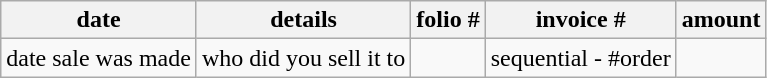<table class="wikitable">
<tr>
<th>date</th>
<th>details</th>
<th>folio #</th>
<th>invoice #</th>
<th>amount</th>
</tr>
<tr>
<td>date sale was made</td>
<td>who did you sell it to</td>
<td></td>
<td>sequential - #order</td>
<td></td>
</tr>
</table>
